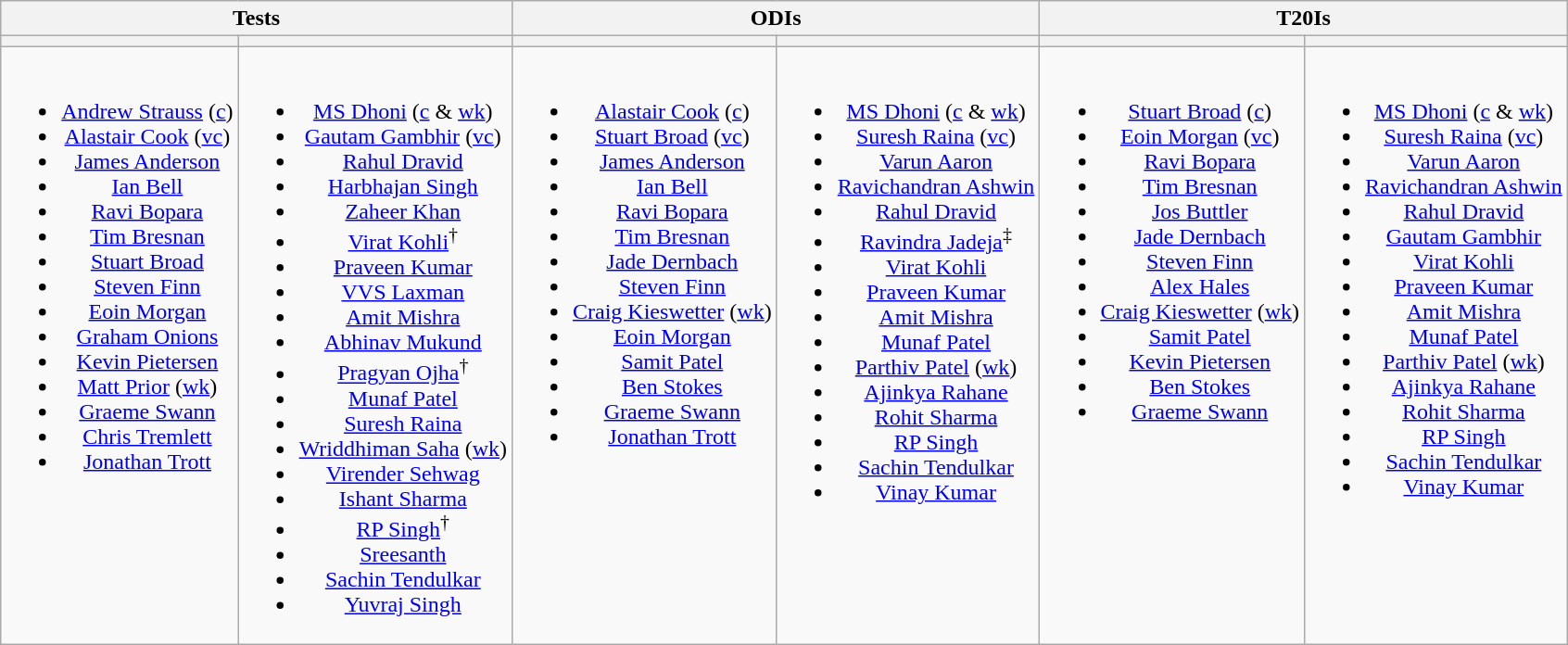<table class="wikitable" style="text-align:center; margin:0 auto">
<tr>
<th colspan=2>Tests</th>
<th colspan=2>ODIs</th>
<th colspan=2>T20Is</th>
</tr>
<tr>
<th></th>
<th></th>
<th></th>
<th></th>
<th></th>
<th></th>
</tr>
<tr style="vertical-align:top">
<td><br><ul><li><a href='#'>Andrew Strauss</a> (<a href='#'>c</a>)</li><li><a href='#'>Alastair Cook</a> (<a href='#'>vc</a>)</li><li><a href='#'>James Anderson</a></li><li><a href='#'>Ian Bell</a></li><li><a href='#'>Ravi Bopara</a></li><li><a href='#'>Tim Bresnan</a></li><li><a href='#'>Stuart Broad</a></li><li><a href='#'>Steven Finn</a></li><li><a href='#'>Eoin Morgan</a></li><li><a href='#'>Graham Onions</a></li><li><a href='#'>Kevin Pietersen</a></li><li><a href='#'>Matt Prior</a> (<a href='#'>wk</a>)</li><li><a href='#'>Graeme Swann</a></li><li><a href='#'>Chris Tremlett</a></li><li><a href='#'>Jonathan Trott</a></li></ul></td>
<td><br><ul><li><a href='#'>MS Dhoni</a> (<a href='#'>c</a> & <a href='#'>wk</a>)</li><li><a href='#'>Gautam Gambhir</a> (<a href='#'>vc</a>)</li><li><a href='#'>Rahul Dravid</a></li><li><a href='#'>Harbhajan Singh</a></li><li><a href='#'>Zaheer Khan</a></li><li><a href='#'>Virat Kohli</a><sup>†</sup></li><li><a href='#'>Praveen Kumar</a></li><li><a href='#'>VVS Laxman</a></li><li><a href='#'>Amit Mishra</a></li><li><a href='#'>Abhinav Mukund</a></li><li><a href='#'>Pragyan Ojha</a><sup>†</sup></li><li><a href='#'>Munaf Patel</a></li><li><a href='#'>Suresh Raina</a></li><li><a href='#'>Wriddhiman Saha</a> (<a href='#'>wk</a>)</li><li><a href='#'>Virender Sehwag</a></li><li><a href='#'>Ishant Sharma</a></li><li><a href='#'>RP Singh</a><sup>†</sup></li><li><a href='#'>Sreesanth</a></li><li><a href='#'>Sachin Tendulkar</a></li><li><a href='#'>Yuvraj Singh</a></li></ul></td>
<td><br><ul><li><a href='#'>Alastair Cook</a> (<a href='#'>c</a>)</li><li><a href='#'>Stuart Broad</a> (<a href='#'>vc</a>)</li><li><a href='#'>James Anderson</a></li><li><a href='#'>Ian Bell</a></li><li><a href='#'>Ravi Bopara</a></li><li><a href='#'>Tim Bresnan</a></li><li><a href='#'>Jade Dernbach</a></li><li><a href='#'>Steven Finn</a></li><li><a href='#'>Craig Kieswetter</a> (<a href='#'>wk</a>)</li><li><a href='#'>Eoin Morgan</a></li><li><a href='#'>Samit Patel</a></li><li><a href='#'>Ben Stokes</a></li><li><a href='#'>Graeme Swann</a></li><li><a href='#'>Jonathan Trott</a></li></ul></td>
<td><br><ul><li><a href='#'>MS Dhoni</a> (<a href='#'>c</a> & <a href='#'>wk</a>)</li><li><a href='#'>Suresh Raina</a> (<a href='#'>vc</a>)</li><li><a href='#'>Varun Aaron</a></li><li><a href='#'>Ravichandran Ashwin</a></li><li><a href='#'>Rahul Dravid</a></li><li><a href='#'>Ravindra Jadeja</a><sup>‡</sup></li><li><a href='#'>Virat Kohli</a></li><li><a href='#'>Praveen Kumar</a></li><li><a href='#'>Amit Mishra</a></li><li><a href='#'>Munaf Patel</a></li><li><a href='#'>Parthiv Patel</a> (<a href='#'>wk</a>)</li><li><a href='#'>Ajinkya Rahane</a></li><li><a href='#'>Rohit Sharma</a></li><li><a href='#'>RP Singh</a></li><li><a href='#'>Sachin Tendulkar</a></li><li><a href='#'>Vinay Kumar</a></li></ul></td>
<td><br><ul><li><a href='#'>Stuart Broad</a> (<a href='#'>c</a>)</li><li><a href='#'>Eoin Morgan</a> (<a href='#'>vc</a>)</li><li><a href='#'>Ravi Bopara</a></li><li><a href='#'>Tim Bresnan</a></li><li><a href='#'>Jos Buttler</a></li><li><a href='#'>Jade Dernbach</a></li><li><a href='#'>Steven Finn</a></li><li><a href='#'>Alex Hales</a></li><li><a href='#'>Craig Kieswetter</a> (<a href='#'>wk</a>)</li><li><a href='#'>Samit Patel</a></li><li><a href='#'>Kevin Pietersen</a></li><li><a href='#'>Ben Stokes</a></li><li><a href='#'>Graeme Swann</a></li></ul></td>
<td><br><ul><li><a href='#'>MS Dhoni</a> (<a href='#'>c</a> & <a href='#'>wk</a>)</li><li><a href='#'>Suresh Raina</a> (<a href='#'>vc</a>)</li><li><a href='#'>Varun Aaron</a></li><li><a href='#'>Ravichandran Ashwin</a></li><li><a href='#'>Rahul Dravid</a></li><li><a href='#'>Gautam Gambhir</a></li><li><a href='#'>Virat Kohli</a></li><li><a href='#'>Praveen Kumar</a></li><li><a href='#'>Amit Mishra</a></li><li><a href='#'>Munaf Patel</a></li><li><a href='#'>Parthiv Patel</a> (<a href='#'>wk</a>)</li><li><a href='#'>Ajinkya Rahane</a></li><li><a href='#'>Rohit Sharma</a></li><li><a href='#'>RP Singh</a></li><li><a href='#'>Sachin Tendulkar</a></li><li><a href='#'>Vinay Kumar</a></li></ul></td>
</tr>
</table>
